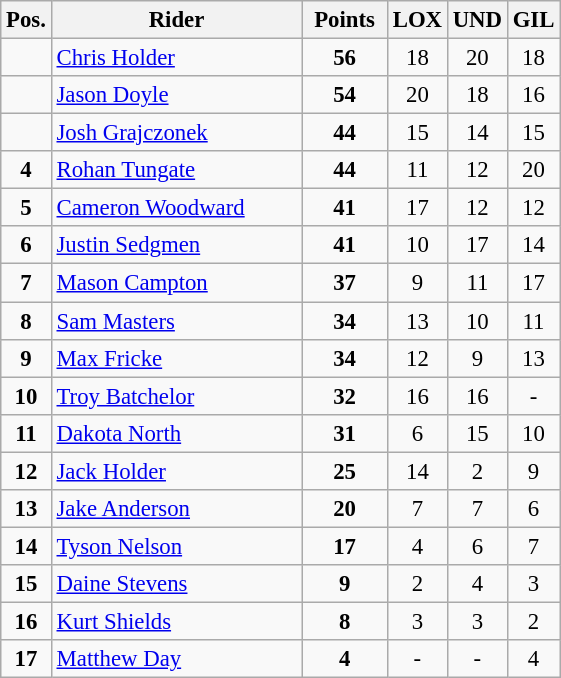<table class="wikitable" style="font-size: 95%">
<tr>
<th width=20px>Pos.</th>
<th width=160px>Rider</th>
<th width=50px>Points</th>
<th width=25px>LOX</th>
<th width=25px>UND</th>
<th width=25px>GIL</th>
</tr>
<tr align="center" >
<td></td>
<td align="left"><a href='#'>Chris Holder</a></td>
<td><strong>56</strong></td>
<td>18</td>
<td>20</td>
<td>18</td>
</tr>
<tr align="center" >
<td></td>
<td align="left"><a href='#'>Jason Doyle</a></td>
<td><strong>54</strong></td>
<td>20</td>
<td>18</td>
<td>16</td>
</tr>
<tr align="center" >
<td></td>
<td align="left"><a href='#'>Josh Grajczonek</a></td>
<td><strong>44</strong></td>
<td>15</td>
<td>14</td>
<td>15</td>
</tr>
<tr align="center">
<td><strong>4</strong></td>
<td align="left"><a href='#'>Rohan Tungate</a></td>
<td><strong>44</strong></td>
<td>11</td>
<td>12</td>
<td>20</td>
</tr>
<tr align="center">
<td><strong>5</strong></td>
<td align="left"><a href='#'>Cameron Woodward</a></td>
<td><strong>41</strong></td>
<td>17</td>
<td>12</td>
<td>12</td>
</tr>
<tr align="center">
<td><strong>6</strong></td>
<td align="left"><a href='#'>Justin Sedgmen</a></td>
<td><strong>41</strong></td>
<td>10</td>
<td>17</td>
<td>14</td>
</tr>
<tr align="center">
<td><strong>7</strong></td>
<td align="left"><a href='#'>Mason Campton</a></td>
<td><strong>37</strong></td>
<td>9</td>
<td>11</td>
<td>17</td>
</tr>
<tr align="center">
<td><strong>8</strong></td>
<td align="left"><a href='#'>Sam Masters</a></td>
<td><strong>34</strong></td>
<td>13</td>
<td>10</td>
<td>11</td>
</tr>
<tr align="center">
<td><strong>9</strong></td>
<td align="left"><a href='#'>Max Fricke</a></td>
<td><strong>34</strong></td>
<td>12</td>
<td>9</td>
<td>13</td>
</tr>
<tr align="center">
<td><strong>10</strong></td>
<td align="left"><a href='#'>Troy Batchelor</a></td>
<td><strong>32</strong></td>
<td>16</td>
<td>16</td>
<td>-</td>
</tr>
<tr align="center">
<td><strong>11</strong></td>
<td align="left"><a href='#'>Dakota North</a></td>
<td><strong>31</strong></td>
<td>6</td>
<td>15</td>
<td>10</td>
</tr>
<tr align="center">
<td><strong>12</strong></td>
<td align="left"><a href='#'>Jack Holder</a></td>
<td><strong>25</strong></td>
<td>14</td>
<td>2</td>
<td>9</td>
</tr>
<tr align="center">
<td><strong>13</strong></td>
<td align="left"><a href='#'>Jake Anderson</a></td>
<td><strong>20</strong></td>
<td>7</td>
<td>7</td>
<td>6</td>
</tr>
<tr align="center">
<td><strong>14</strong></td>
<td align="left"><a href='#'>Tyson Nelson</a></td>
<td><strong>17</strong></td>
<td>4</td>
<td>6</td>
<td>7</td>
</tr>
<tr align="center">
<td><strong>15</strong></td>
<td align="left"><a href='#'>Daine Stevens</a></td>
<td><strong>9</strong></td>
<td>2</td>
<td>4</td>
<td>3</td>
</tr>
<tr align="center">
<td><strong>16</strong></td>
<td align="left"><a href='#'>Kurt Shields</a></td>
<td><strong>8</strong></td>
<td>3</td>
<td>3</td>
<td>2</td>
</tr>
<tr align="center">
<td><strong>17</strong></td>
<td align="left"><a href='#'>Matthew Day</a></td>
<td><strong>4</strong></td>
<td>-</td>
<td>-</td>
<td>4</td>
</tr>
</table>
